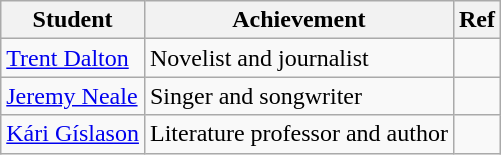<table class="wikitable sortable static-row-numbers">
<tr>
<th>Student</th>
<th>Achievement</th>
<th>Ref</th>
</tr>
<tr>
<td><a href='#'>Trent Dalton</a></td>
<td>Novelist and journalist</td>
<td></td>
</tr>
<tr>
<td><a href='#'>Jeremy Neale</a></td>
<td>Singer and songwriter</td>
<td></td>
</tr>
<tr>
<td><a href='#'>Kári Gíslason</a></td>
<td>Literature professor and author</td>
<td></td>
</tr>
</table>
